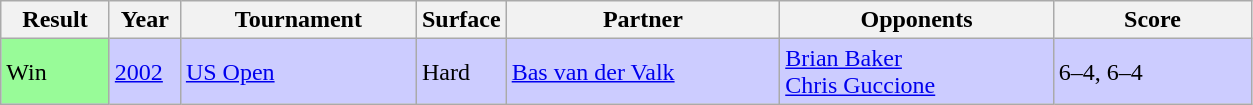<table class="sortable wikitable">
<tr>
<th style="width:65px;">Result</th>
<th style="width:40px;">Year</th>
<th style="width:150px;">Tournament</th>
<th style="width:50px;">Surface</th>
<th style="width:175px;">Partner</th>
<th style="width:175px;">Opponents</th>
<th style="width:125px;" class="unsortable">Score</th>
</tr>
<tr style="background:#ccccff;">
<td style="background:#98fb98;">Win</td>
<td><a href='#'>2002</a></td>
<td><a href='#'>US Open</a></td>
<td>Hard</td>
<td> <a href='#'>Bas van der Valk</a></td>
<td> <a href='#'>Brian Baker</a> <br>  <a href='#'>Chris Guccione</a></td>
<td>6–4, 6–4</td>
</tr>
</table>
